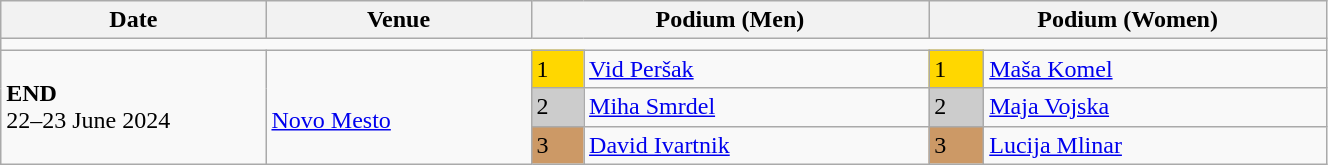<table class="wikitable" width=70%>
<tr>
<th>Date</th>
<th width=20%>Venue</th>
<th colspan=2 width=30%>Podium (Men)</th>
<th colspan=2 width=30%>Podium (Women)</th>
</tr>
<tr>
<td colspan=6></td>
</tr>
<tr>
<td rowspan=3><strong>END</strong> <br> 22–23 June 2024</td>
<td rowspan=3><br><a href='#'>Novo Mesto</a></td>
<td bgcolor=FFD700>1</td>
<td><a href='#'>Vid Peršak</a></td>
<td bgcolor=FFD700>1</td>
<td><a href='#'>Maša Komel</a></td>
</tr>
<tr>
<td bgcolor=CCCCCC>2</td>
<td><a href='#'>Miha Smrdel</a></td>
<td bgcolor=CCCCCC>2</td>
<td><a href='#'>Maja Vojska</a></td>
</tr>
<tr>
<td bgcolor=CC9966>3</td>
<td><a href='#'>David Ivartnik</a></td>
<td bgcolor=CC9966>3</td>
<td><a href='#'>Lucija Mlinar</a></td>
</tr>
</table>
